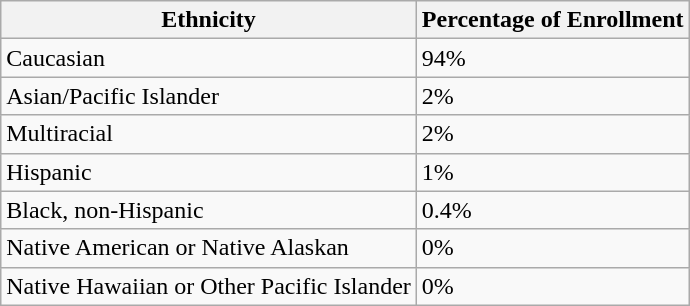<table class="wikitable">
<tr>
<th>Ethnicity</th>
<th>Percentage of Enrollment</th>
</tr>
<tr>
<td>Caucasian</td>
<td>94%</td>
</tr>
<tr>
<td>Asian/Pacific Islander</td>
<td>2%</td>
</tr>
<tr>
<td>Multiracial</td>
<td>2%</td>
</tr>
<tr>
<td>Hispanic</td>
<td>1%</td>
</tr>
<tr>
<td>Black, non-Hispanic</td>
<td>0.4%</td>
</tr>
<tr>
<td>Native American or Native Alaskan</td>
<td>0%</td>
</tr>
<tr>
<td>Native Hawaiian or Other Pacific Islander</td>
<td>0%</td>
</tr>
</table>
